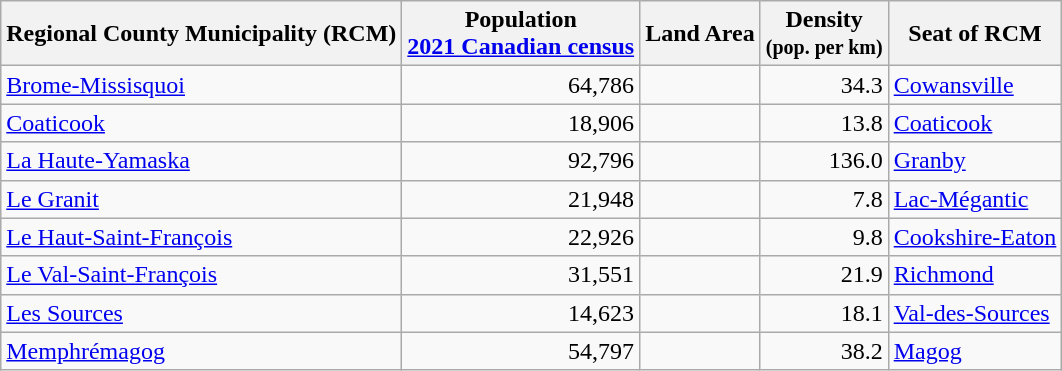<table class="wikitable sortable" | style="text-align: right">
<tr>
<th align="center">Regional County Municipality (RCM)</th>
<th align="center">Population<br><a href='#'>2021 Canadian census</a></th>
<th align="center">Land Area</th>
<th align="center">Density<br><small>(pop. per km)</small></th>
<th align="center">Seat of RCM</th>
</tr>
<tr>
<td align="left"><a href='#'>Brome-Missisquoi</a></td>
<td>64,786</td>
<td></td>
<td>34.3</td>
<td align="left"><a href='#'>Cowansville</a></td>
</tr>
<tr>
<td align="left"><a href='#'>Coaticook</a></td>
<td>18,906</td>
<td></td>
<td>13.8</td>
<td align="left"><a href='#'>Coaticook</a></td>
</tr>
<tr>
<td align="left"><a href='#'>La Haute-Yamaska</a></td>
<td>92,796</td>
<td></td>
<td>136.0</td>
<td align="left"><a href='#'>Granby</a></td>
</tr>
<tr>
<td align="left"><a href='#'>Le Granit</a></td>
<td>21,948</td>
<td></td>
<td>7.8</td>
<td align="left"><a href='#'>Lac-Mégantic</a></td>
</tr>
<tr>
<td align="left"><a href='#'>Le Haut-Saint-François</a></td>
<td>22,926</td>
<td></td>
<td>9.8</td>
<td align="left"><a href='#'>Cookshire-Eaton</a></td>
</tr>
<tr>
<td align="left"><a href='#'>Le Val-Saint-François</a></td>
<td>31,551</td>
<td></td>
<td>21.9</td>
<td align="left"><a href='#'>Richmond</a></td>
</tr>
<tr>
<td align="left"><a href='#'>Les Sources</a></td>
<td>14,623</td>
<td></td>
<td>18.1</td>
<td align="left"><a href='#'>Val-des-Sources</a></td>
</tr>
<tr>
<td align="left"><a href='#'>Memphrémagog</a></td>
<td>54,797</td>
<td></td>
<td>38.2</td>
<td align="left"><a href='#'>Magog</a></td>
</tr>
</table>
